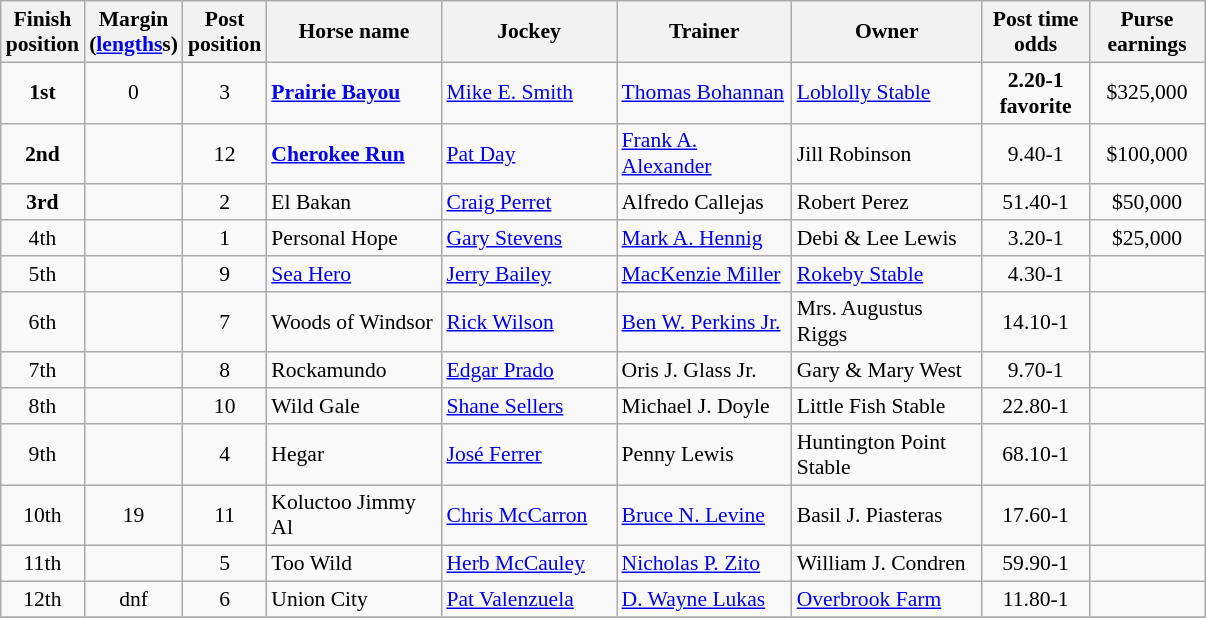<table class="wikitable sortable" | border="2" cellpadding="1" style="border-collapse: collapse; font-size:90%">
<tr>
<th width="45px">Finish <br> position</th>
<th width="45px">Margin<br> <span>(<a href='#'>lengths</a>s)</span></th>
<th width="40px">Post <br> position</th>
<th width="110px">Horse name</th>
<th width="110px">Jockey</th>
<th width="110px">Trainer</th>
<th width="120px">Owner</th>
<th width="65px">Post time <br> odds</th>
<th width="70px">Purse <br> earnings</th>
</tr>
<tr>
<td align=center><strong>1<span>st</span></strong></td>
<td align=center>0</td>
<td align=center>3</td>
<td><strong><a href='#'>Prairie Bayou</a></strong></td>
<td><a href='#'>Mike E. Smith</a></td>
<td><a href='#'>Thomas Bohannan</a></td>
<td><a href='#'>Loblolly Stable</a></td>
<td align=center><strong>2.20-1 <br> <span>favorite</span></strong></td>
<td align=center>$325,000</td>
</tr>
<tr>
<td align=center><strong>2<span>nd</span></strong></td>
<td align=center></td>
<td align=center>12</td>
<td><strong><a href='#'>Cherokee Run</a></strong></td>
<td><a href='#'>Pat Day</a></td>
<td><a href='#'>Frank A. Alexander</a></td>
<td>Jill Robinson</td>
<td align=center>9.40-1</td>
<td align=center>$100,000</td>
</tr>
<tr>
<td align=center><strong>3<span>rd</span></strong></td>
<td align=center></td>
<td align=center>2</td>
<td>El Bakan</td>
<td><a href='#'>Craig Perret</a></td>
<td>Alfredo Callejas</td>
<td>Robert Perez</td>
<td align=center>51.40-1</td>
<td align=center>$50,000</td>
</tr>
<tr>
<td align=center>4<span>th</span></td>
<td align=center></td>
<td align=center>1</td>
<td>Personal Hope</td>
<td><a href='#'>Gary Stevens</a></td>
<td><a href='#'>Mark A. Hennig</a></td>
<td>Debi & Lee Lewis</td>
<td align=center>3.20-1</td>
<td align=center>$25,000</td>
</tr>
<tr>
<td align=center>5<span>th</span></td>
<td align=center></td>
<td align=center>9</td>
<td><a href='#'>Sea Hero</a></td>
<td><a href='#'>Jerry Bailey</a></td>
<td><a href='#'>MacKenzie Miller</a></td>
<td><a href='#'>Rokeby Stable</a></td>
<td align=center>4.30-1</td>
<td align=center></td>
</tr>
<tr>
<td align=center>6<span>th</span></td>
<td align=center></td>
<td align=center>7</td>
<td>Woods of Windsor</td>
<td><a href='#'>Rick Wilson</a></td>
<td><a href='#'>Ben W. Perkins Jr.</a></td>
<td>Mrs. Augustus Riggs</td>
<td align=center>14.10-1</td>
<td></td>
</tr>
<tr>
<td align=center>7<span>th</span></td>
<td align=center></td>
<td align=center>8</td>
<td>Rockamundo</td>
<td><a href='#'>Edgar Prado</a></td>
<td>Oris J. Glass Jr.</td>
<td>Gary & Mary West</td>
<td align=center>9.70-1</td>
<td></td>
</tr>
<tr>
<td align=center>8<span>th</span></td>
<td align=center></td>
<td align=center>10</td>
<td>Wild Gale</td>
<td><a href='#'>Shane Sellers</a></td>
<td>Michael J. Doyle</td>
<td>Little Fish Stable</td>
<td align=center>22.80-1</td>
<td></td>
</tr>
<tr>
<td align=center>9<span>th</span></td>
<td align=center></td>
<td align=center>4</td>
<td>Hegar</td>
<td><a href='#'>José Ferrer</a></td>
<td>Penny Lewis</td>
<td>Huntington Point Stable</td>
<td align=center>68.10-1</td>
<td></td>
</tr>
<tr>
<td align=center>10<span>th</span></td>
<td align=center>19</td>
<td align=center>11</td>
<td>Koluctoo Jimmy Al</td>
<td><a href='#'>Chris McCarron</a></td>
<td><a href='#'>Bruce N. Levine</a></td>
<td>Basil J. Piasteras</td>
<td align=center>17.60-1</td>
<td></td>
</tr>
<tr>
<td align=center>11<span>th</span></td>
<td align=center></td>
<td align=center>5</td>
<td>Too Wild</td>
<td><a href='#'>Herb McCauley</a></td>
<td><a href='#'>Nicholas P. Zito</a></td>
<td>William J. Condren</td>
<td align=center>59.90-1</td>
<td></td>
</tr>
<tr>
<td align=center>12<span>th</span></td>
<td align=center>dnf</td>
<td align=center>6</td>
<td>Union City</td>
<td><a href='#'>Pat Valenzuela</a></td>
<td><a href='#'>D. Wayne Lukas</a></td>
<td><a href='#'>Overbrook Farm</a></td>
<td align=center>11.80-1</td>
<td></td>
</tr>
<tr>
</tr>
</table>
